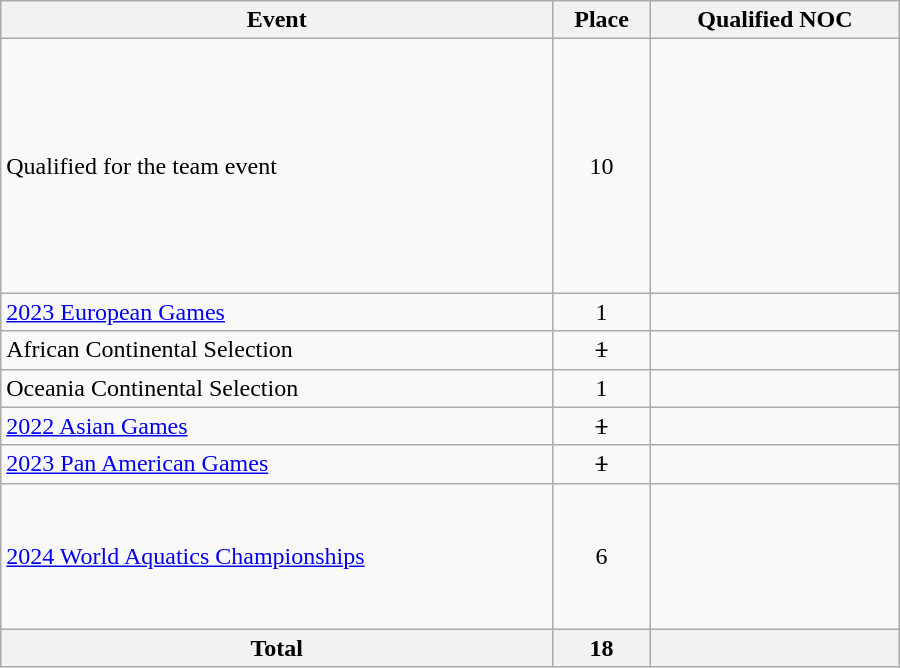<table class="wikitable" width=600>
<tr>
<th>Event</th>
<th>Place</th>
<th>Qualified NOC</th>
</tr>
<tr>
<td>Qualified for the team event</td>
<td style="text-align:center">10</td>
<td><br><br><br><br><br><br><br><br><br></td>
</tr>
<tr>
<td><a href='#'>2023 European Games</a></td>
<td style="text-align:center">1</td>
<td></td>
</tr>
<tr>
<td>African Continental Selection</td>
<td style="text-align:center"><s>1</s></td>
<td></td>
</tr>
<tr>
<td>Oceania Continental Selection</td>
<td style="text-align:center">1</td>
<td></td>
</tr>
<tr>
<td><a href='#'>2022 Asian Games</a></td>
<td style="text-align:center"><s> 1 </s></td>
<td></td>
</tr>
<tr>
<td><a href='#'>2023 Pan American Games</a></td>
<td style="text-align:center"><s> 1</s></td>
<td></td>
</tr>
<tr>
<td><a href='#'>2024 World Aquatics Championships</a></td>
<td style="text-align:center">6</td>
<td><br><br><br><br><br></td>
</tr>
<tr>
<th>Total</th>
<th>18</th>
<th></th>
</tr>
</table>
